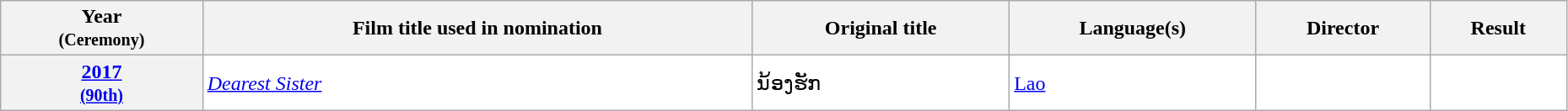<table class="wikitable sortable" width="98%" style="background:#ffffff;">
<tr>
<th>Year<br><small>(Ceremony)</small></th>
<th>Film title used in nomination</th>
<th>Original title</th>
<th>Language(s)</th>
<th>Director</th>
<th>Result</th>
</tr>
<tr>
<th align="center"><a href='#'>2017</a><br><small><a href='#'>(90th)</a></small></th>
<td><em><a href='#'>Dearest Sister</a></em></td>
<td>ນ້ອງຮັກ</td>
<td><a href='#'>Lao</a></td>
<td></td>
<td></td>
</tr>
</table>
